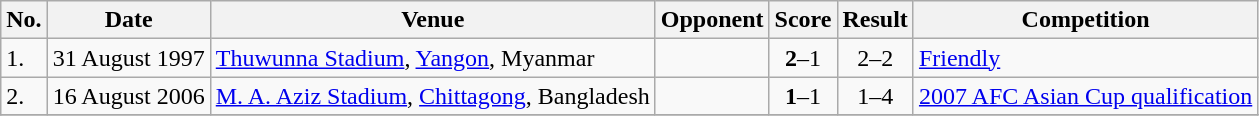<table class="wikitable plainrowheaders sortable">
<tr>
<th scope="col">No.</th>
<th scope="col">Date</th>
<th scope="col">Venue</th>
<th scope="col">Opponent</th>
<th scope="col">Score</th>
<th scope="col">Result</th>
<th scope="col">Competition</th>
</tr>
<tr>
<td>1.</td>
<td>31 August 1997</td>
<td><a href='#'>Thuwunna Stadium</a>, <a href='#'>Yangon</a>, Myanmar</td>
<td></td>
<td align=center><strong>2</strong>–1</td>
<td align=center>2–2</td>
<td><a href='#'>Friendly</a></td>
</tr>
<tr>
<td>2.</td>
<td>16 August 2006</td>
<td><a href='#'>M. A. Aziz Stadium</a>, <a href='#'>Chittagong</a>, Bangladesh</td>
<td></td>
<td align=center><strong>1</strong>–1</td>
<td align=center>1–4</td>
<td><a href='#'>2007 AFC Asian Cup qualification</a></td>
</tr>
<tr>
</tr>
</table>
